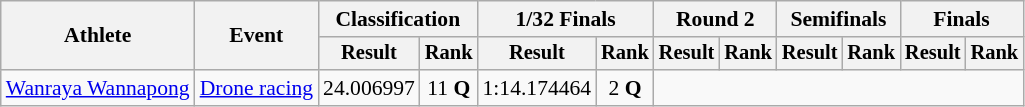<table class=wikitable style=font-size:90%;text-align:center>
<tr>
<th rowspan="2">Athlete</th>
<th rowspan="2">Event</th>
<th colspan="2">Classification</th>
<th colspan="2">1/32 Finals</th>
<th colspan="2">Round 2</th>
<th colspan="2">Semifinals</th>
<th colspan="2">Finals</th>
</tr>
<tr style="font-size:95%">
<th>Result</th>
<th>Rank</th>
<th>Result</th>
<th>Rank</th>
<th>Result</th>
<th>Rank</th>
<th>Result</th>
<th>Rank</th>
<th>Result</th>
<th>Rank</th>
</tr>
<tr align=center>
<td align=left><a href='#'>Wanraya Wannapong</a></td>
<td align=left><a href='#'>Drone racing</a></td>
<td>24.006997</td>
<td>11 <strong>Q</strong></td>
<td>1:14.174464</td>
<td>2 <strong>Q</strong></td>
<td colspan="6"></td>
</tr>
</table>
